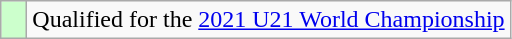<table class="wikitable" style="text-align:left">
<tr>
<td width=10px bgcolor=#ccffcc></td>
<td>Qualified for the <a href='#'>2021 U21 World Championship</a></td>
</tr>
</table>
